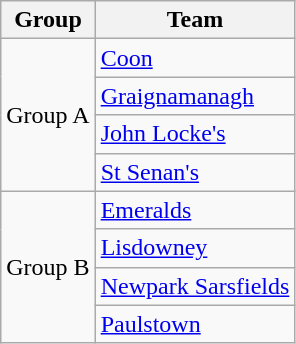<table class="wikitable sortable">
<tr>
<th>Group</th>
<th>Team</th>
</tr>
<tr>
<td rowspan=4>Group A</td>
<td><a href='#'>Coon</a></td>
</tr>
<tr>
<td><a href='#'>Graignamanagh</a></td>
</tr>
<tr>
<td><a href='#'>John Locke's</a></td>
</tr>
<tr>
<td><a href='#'>St Senan's</a> </td>
</tr>
<tr>
<td rowspan=4>Group B</td>
<td><a href='#'>Emeralds</a></td>
</tr>
<tr>
<td><a href='#'>Lisdowney</a></td>
</tr>
<tr>
<td><a href='#'>Newpark Sarsfields</a></td>
</tr>
<tr>
<td><a href='#'>Paulstown</a></td>
</tr>
</table>
